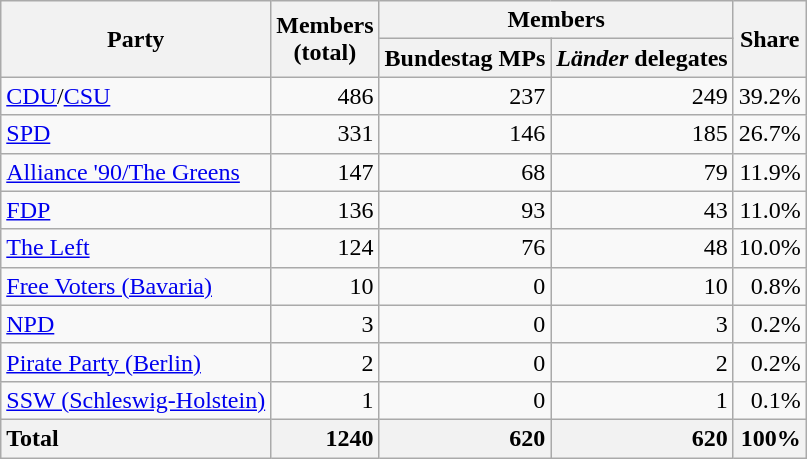<table class="wikitable">
<tr>
<th rowspan="2">Party</th>
<th rowspan="2">Members<br>(total)</th>
<th colspan="2">Members</th>
<th rowspan="2">Share</th>
</tr>
<tr>
<th>Bundestag MPs</th>
<th><em>Länder</em> delegates</th>
</tr>
<tr>
<td><a href='#'>CDU</a>/<a href='#'>CSU</a></td>
<td style="text-align:right">486</td>
<td style="text-align:right">237</td>
<td style="text-align:right">249</td>
<td style="text-align:right">39.2%</td>
</tr>
<tr>
<td><a href='#'>SPD</a></td>
<td style="text-align:right">331</td>
<td style="text-align:right">146</td>
<td style="text-align:right">185</td>
<td style="text-align:right">26.7%</td>
</tr>
<tr>
<td><a href='#'>Alliance '90/The Greens</a></td>
<td style="text-align:right">147</td>
<td style="text-align:right">68</td>
<td style="text-align:right">79</td>
<td style="text-align:right">11.9%</td>
</tr>
<tr>
<td><a href='#'>FDP</a></td>
<td style="text-align:right">136</td>
<td style="text-align:right">93</td>
<td style="text-align:right">43</td>
<td style="text-align:right">11.0%</td>
</tr>
<tr>
<td><a href='#'>The Left</a></td>
<td style="text-align:right">124</td>
<td style="text-align:right">76</td>
<td style="text-align:right">48</td>
<td style="text-align:right">10.0%</td>
</tr>
<tr>
<td><a href='#'>Free Voters (Bavaria)</a></td>
<td style="text-align:right">10</td>
<td style="text-align:right">0</td>
<td style="text-align:right">10</td>
<td style="text-align:right">0.8%</td>
</tr>
<tr>
<td><a href='#'>NPD</a></td>
<td style="text-align:right">3</td>
<td style="text-align:right">0</td>
<td style="text-align:right">3</td>
<td style="text-align:right">0.2%</td>
</tr>
<tr>
<td><a href='#'>Pirate Party (Berlin)</a></td>
<td style="text-align:right">2</td>
<td style="text-align:right">0</td>
<td style="text-align:right">2</td>
<td style="text-align:right">0.2%</td>
</tr>
<tr>
<td><a href='#'>SSW (Schleswig-Holstein)</a></td>
<td style="text-align:right">1</td>
<td style="text-align:right">0</td>
<td style="text-align:right">1</td>
<td style="text-align:right">0.1%</td>
</tr>
<tr>
<th style="text-align:left">Total</th>
<th style="text-align:right">1240</th>
<th style="text-align:right">620</th>
<th style="text-align:right">620</th>
<th style="text-align:right">100%</th>
</tr>
</table>
